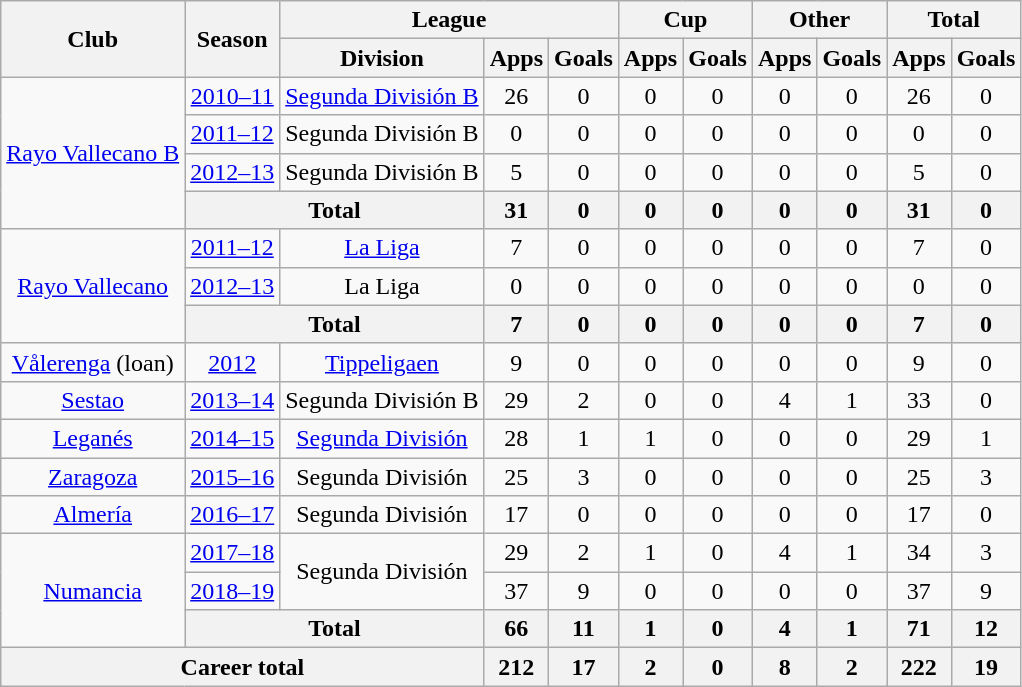<table class="wikitable" style="text-align: center">
<tr>
<th rowspan="2">Club</th>
<th rowspan="2">Season</th>
<th colspan="3">League</th>
<th colspan="2">Cup</th>
<th colspan="2">Other</th>
<th colspan="2">Total</th>
</tr>
<tr>
<th>Division</th>
<th>Apps</th>
<th>Goals</th>
<th>Apps</th>
<th>Goals</th>
<th>Apps</th>
<th>Goals</th>
<th>Apps</th>
<th>Goals</th>
</tr>
<tr>
<td rowspan="4"><a href='#'>Rayo Vallecano B</a></td>
<td><a href='#'>2010–11</a></td>
<td><a href='#'>Segunda División B</a></td>
<td>26</td>
<td>0</td>
<td>0</td>
<td>0</td>
<td>0</td>
<td>0</td>
<td>26</td>
<td>0</td>
</tr>
<tr>
<td><a href='#'>2011–12</a></td>
<td>Segunda División B</td>
<td>0</td>
<td>0</td>
<td>0</td>
<td>0</td>
<td>0</td>
<td>0</td>
<td>0</td>
<td>0</td>
</tr>
<tr>
<td><a href='#'>2012–13</a></td>
<td>Segunda División B</td>
<td>5</td>
<td>0</td>
<td>0</td>
<td>0</td>
<td>0</td>
<td>0</td>
<td>5</td>
<td>0</td>
</tr>
<tr>
<th colspan="2">Total</th>
<th>31</th>
<th>0</th>
<th>0</th>
<th>0</th>
<th>0</th>
<th>0</th>
<th>31</th>
<th>0</th>
</tr>
<tr>
<td rowspan="3"><a href='#'>Rayo Vallecano</a></td>
<td><a href='#'>2011–12</a></td>
<td><a href='#'>La Liga</a></td>
<td>7</td>
<td>0</td>
<td>0</td>
<td>0</td>
<td>0</td>
<td>0</td>
<td>7</td>
<td>0</td>
</tr>
<tr>
<td><a href='#'>2012–13</a></td>
<td>La Liga</td>
<td>0</td>
<td>0</td>
<td>0</td>
<td>0</td>
<td>0</td>
<td>0</td>
<td>0</td>
<td>0</td>
</tr>
<tr>
<th colspan="2">Total</th>
<th>7</th>
<th>0</th>
<th>0</th>
<th>0</th>
<th>0</th>
<th>0</th>
<th>7</th>
<th>0</th>
</tr>
<tr>
<td><a href='#'>Vålerenga</a> (loan)</td>
<td><a href='#'>2012</a></td>
<td><a href='#'>Tippeligaen</a></td>
<td>9</td>
<td>0</td>
<td>0</td>
<td>0</td>
<td>0</td>
<td>0</td>
<td>9</td>
<td>0</td>
</tr>
<tr>
<td><a href='#'>Sestao</a></td>
<td><a href='#'>2013–14</a></td>
<td>Segunda División B</td>
<td>29</td>
<td>2</td>
<td>0</td>
<td>0</td>
<td>4</td>
<td>1</td>
<td>33</td>
<td>0</td>
</tr>
<tr>
<td><a href='#'>Leganés</a></td>
<td><a href='#'>2014–15</a></td>
<td><a href='#'>Segunda División</a></td>
<td>28</td>
<td>1</td>
<td>1</td>
<td>0</td>
<td>0</td>
<td>0</td>
<td>29</td>
<td>1</td>
</tr>
<tr>
<td><a href='#'>Zaragoza</a></td>
<td><a href='#'>2015–16</a></td>
<td>Segunda División</td>
<td>25</td>
<td>3</td>
<td>0</td>
<td>0</td>
<td>0</td>
<td>0</td>
<td>25</td>
<td>3</td>
</tr>
<tr>
<td><a href='#'>Almería</a></td>
<td><a href='#'>2016–17</a></td>
<td>Segunda División</td>
<td>17</td>
<td>0</td>
<td>0</td>
<td>0</td>
<td>0</td>
<td>0</td>
<td>17</td>
<td>0</td>
</tr>
<tr>
<td rowspan="3"><a href='#'>Numancia</a></td>
<td><a href='#'>2017–18</a></td>
<td rowspan="2">Segunda División</td>
<td>29</td>
<td>2</td>
<td>1</td>
<td>0</td>
<td>4</td>
<td>1</td>
<td>34</td>
<td>3</td>
</tr>
<tr>
<td><a href='#'>2018–19</a></td>
<td>37</td>
<td>9</td>
<td>0</td>
<td>0</td>
<td>0</td>
<td>0</td>
<td>37</td>
<td>9</td>
</tr>
<tr>
<th colspan="2">Total</th>
<th>66</th>
<th>11</th>
<th>1</th>
<th>0</th>
<th>4</th>
<th>1</th>
<th>71</th>
<th>12</th>
</tr>
<tr>
<th colspan="3">Career total</th>
<th>212</th>
<th>17</th>
<th>2</th>
<th>0</th>
<th>8</th>
<th>2</th>
<th>222</th>
<th>19</th>
</tr>
</table>
